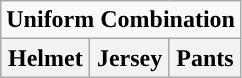<table class="wikitable">
<tr>
<td align="center" Colspan="3"><strong>Uniform Combination</strong></td>
</tr>
<tr align="center">
<th>Helmet</th>
<th>Jersey</th>
<th>Pants</th>
</tr>
</table>
